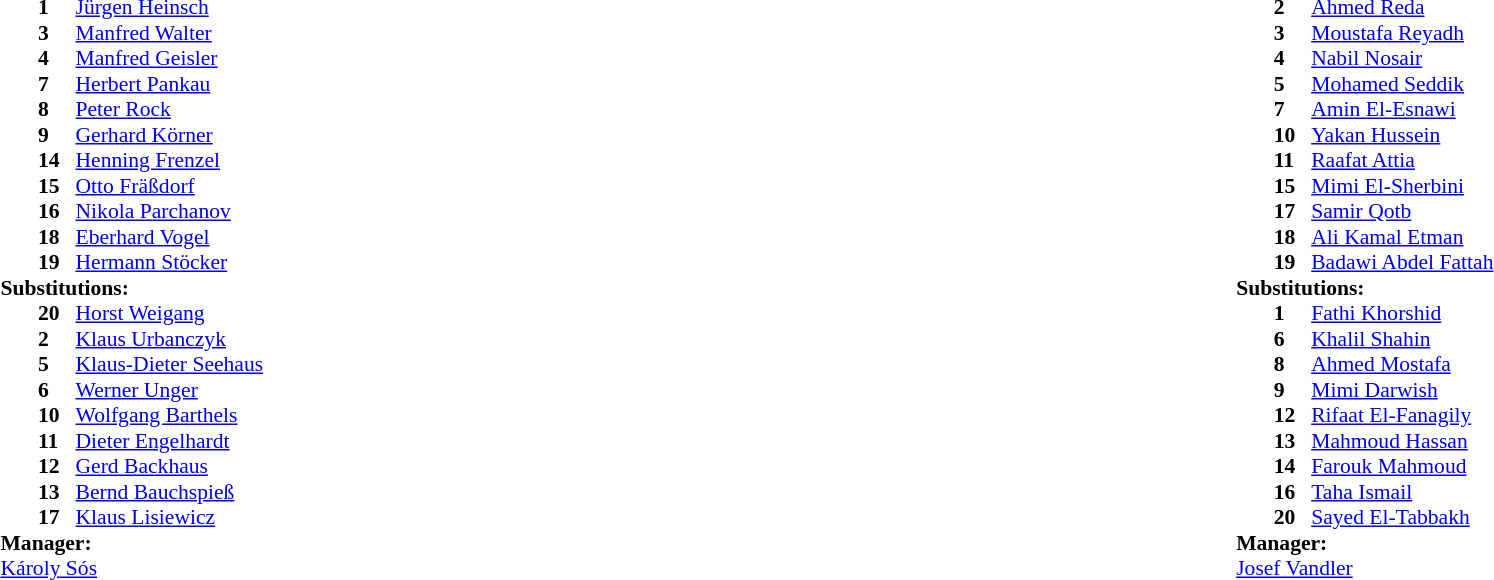<table width="100%">
<tr>
<td valign="top" width="40%"><br><table style="font-size:90%" cellspacing="0" cellpadding="0">
<tr>
<th width=25></th>
<th width=25></th>
</tr>
<tr>
<td></td>
<td><strong>1</strong></td>
<td><a href='#'>Jürgen Heinsch</a></td>
</tr>
<tr>
<td></td>
<td><strong>3</strong></td>
<td><a href='#'>Manfred Walter</a></td>
</tr>
<tr>
<td></td>
<td><strong>4</strong></td>
<td><a href='#'>Manfred Geisler</a></td>
</tr>
<tr>
<td></td>
<td><strong>7</strong></td>
<td><a href='#'>Herbert Pankau</a></td>
</tr>
<tr>
<td></td>
<td><strong>8</strong></td>
<td><a href='#'>Peter Rock</a></td>
</tr>
<tr>
<td></td>
<td><strong>9</strong></td>
<td><a href='#'>Gerhard Körner</a></td>
</tr>
<tr>
<td></td>
<td><strong>14</strong></td>
<td><a href='#'>Henning Frenzel</a></td>
</tr>
<tr>
<td></td>
<td><strong>15</strong></td>
<td><a href='#'>Otto Fräßdorf</a></td>
</tr>
<tr>
<td></td>
<td><strong>16</strong></td>
<td><a href='#'>Nikola Parchanov</a></td>
</tr>
<tr>
<td></td>
<td><strong>18</strong></td>
<td><a href='#'>Eberhard Vogel</a></td>
</tr>
<tr>
<td></td>
<td><strong>19</strong></td>
<td><a href='#'>Hermann Stöcker</a></td>
</tr>
<tr>
<td colspan=3><strong>Substitutions:</strong></td>
</tr>
<tr>
<td></td>
<td><strong>20</strong></td>
<td><a href='#'>Horst Weigang</a></td>
</tr>
<tr>
<td></td>
<td><strong>2</strong></td>
<td><a href='#'>Klaus Urbanczyk</a></td>
</tr>
<tr>
<td></td>
<td><strong>5</strong></td>
<td><a href='#'>Klaus-Dieter Seehaus</a></td>
</tr>
<tr>
<td></td>
<td><strong>6</strong></td>
<td><a href='#'>Werner Unger</a></td>
</tr>
<tr>
<td></td>
<td><strong>10</strong></td>
<td><a href='#'>Wolfgang Barthels</a></td>
</tr>
<tr>
<td></td>
<td><strong>11</strong></td>
<td><a href='#'>Dieter Engelhardt</a></td>
</tr>
<tr>
<td></td>
<td><strong>12</strong></td>
<td><a href='#'>Gerd Backhaus</a></td>
</tr>
<tr>
<td></td>
<td><strong>13</strong></td>
<td><a href='#'>Bernd Bauchspieß</a></td>
</tr>
<tr>
<td></td>
<td><strong>17</strong></td>
<td><a href='#'>Klaus Lisiewicz</a></td>
</tr>
<tr>
<td colspan=3><strong>Manager:</strong></td>
</tr>
<tr>
<td colspan=3> <a href='#'>Károly Sós</a></td>
</tr>
</table>
</td>
<td valign="top" width="50%"><br><table style="font-size:90%; margin:auto" cellspacing="0" cellpadding="0">
<tr>
<th width=25></th>
<th width=25></th>
</tr>
<tr>
<td></td>
<td><strong>2</strong></td>
<td><a href='#'>Ahmed Reda</a></td>
</tr>
<tr>
<td></td>
<td><strong>3</strong></td>
<td><a href='#'>Moustafa Reyadh</a></td>
</tr>
<tr>
<td></td>
<td><strong>4</strong></td>
<td><a href='#'>Nabil Nosair</a></td>
</tr>
<tr>
<td></td>
<td><strong>5</strong></td>
<td><a href='#'>Mohamed Seddik</a></td>
</tr>
<tr>
<td></td>
<td><strong>7</strong></td>
<td><a href='#'>Amin El-Esnawi</a></td>
</tr>
<tr>
<td></td>
<td><strong>10</strong></td>
<td><a href='#'>Yakan Hussein</a></td>
<td></td>
</tr>
<tr>
<td></td>
<td><strong>11</strong></td>
<td><a href='#'>Raafat Attia</a></td>
</tr>
<tr>
<td></td>
<td><strong>15</strong></td>
<td><a href='#'>Mimi El-Sherbini</a></td>
</tr>
<tr>
<td></td>
<td><strong>17</strong></td>
<td><a href='#'>Samir Qotb</a></td>
</tr>
<tr>
<td></td>
<td><strong>18</strong></td>
<td><a href='#'>Ali Kamal Etman</a></td>
</tr>
<tr>
<td></td>
<td><strong>19</strong></td>
<td><a href='#'>Badawi Abdel Fattah</a></td>
<td></td>
</tr>
<tr>
<td colspan=3><strong>Substitutions:</strong></td>
</tr>
<tr>
<td></td>
<td><strong>1</strong></td>
<td><a href='#'>Fathi Khorshid</a></td>
</tr>
<tr>
<td></td>
<td><strong>6</strong></td>
<td><a href='#'>Khalil Shahin</a></td>
</tr>
<tr>
<td></td>
<td><strong>8</strong></td>
<td><a href='#'>Ahmed Mostafa</a></td>
</tr>
<tr>
<td></td>
<td><strong>9</strong></td>
<td><a href='#'>Mimi Darwish</a></td>
</tr>
<tr>
<td></td>
<td><strong>12</strong></td>
<td><a href='#'>Rifaat El-Fanagily</a></td>
</tr>
<tr>
<td></td>
<td><strong>13</strong></td>
<td><a href='#'>Mahmoud Hassan</a></td>
</tr>
<tr>
<td></td>
<td><strong>14</strong></td>
<td><a href='#'>Farouk Mahmoud</a></td>
</tr>
<tr>
<td></td>
<td><strong>16</strong></td>
<td><a href='#'>Taha Ismail</a></td>
</tr>
<tr>
<td></td>
<td><strong>20</strong></td>
<td><a href='#'>Sayed El-Tabbakh</a></td>
</tr>
<tr>
<td colspan=3><strong>Manager:</strong></td>
</tr>
<tr>
<td colspan=3> <a href='#'>Josef Vandler</a></td>
</tr>
</table>
</td>
</tr>
</table>
